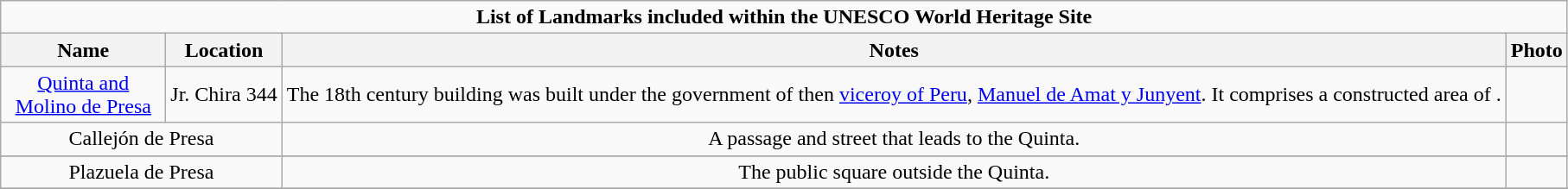<table class="wikitable sortable mw-collapsible mw-collapsed" style="text-align:center" style="width:95%">
<tr>
<td colspan=4><div><strong>List of Landmarks included within the UNESCO World Heritage Site</strong></div></td>
</tr>
<tr>
<th style="width:120px;">Name</th>
<th>Location</th>
<th>Notes</th>
<th>Photo</th>
</tr>
<tr>
<td><a href='#'>Quinta and Molino de Presa</a></td>
<td>Jr. Chira 344</td>
<td>The 18th century building was built under the government of then <a href='#'>viceroy of Peru</a>, <a href='#'>Manuel de Amat y Junyent</a>. It comprises a constructed area of .</td>
<td></td>
</tr>
<tr>
<td colspan=2>Callejón de Presa</td>
<td>A passage and street that leads to the Quinta.</td>
<td></td>
</tr>
<tr>
</tr>
<tr>
<td colspan=2>Plazuela de Presa</td>
<td>The public square outside the Quinta.</td>
<td></td>
</tr>
<tr>
</tr>
</table>
